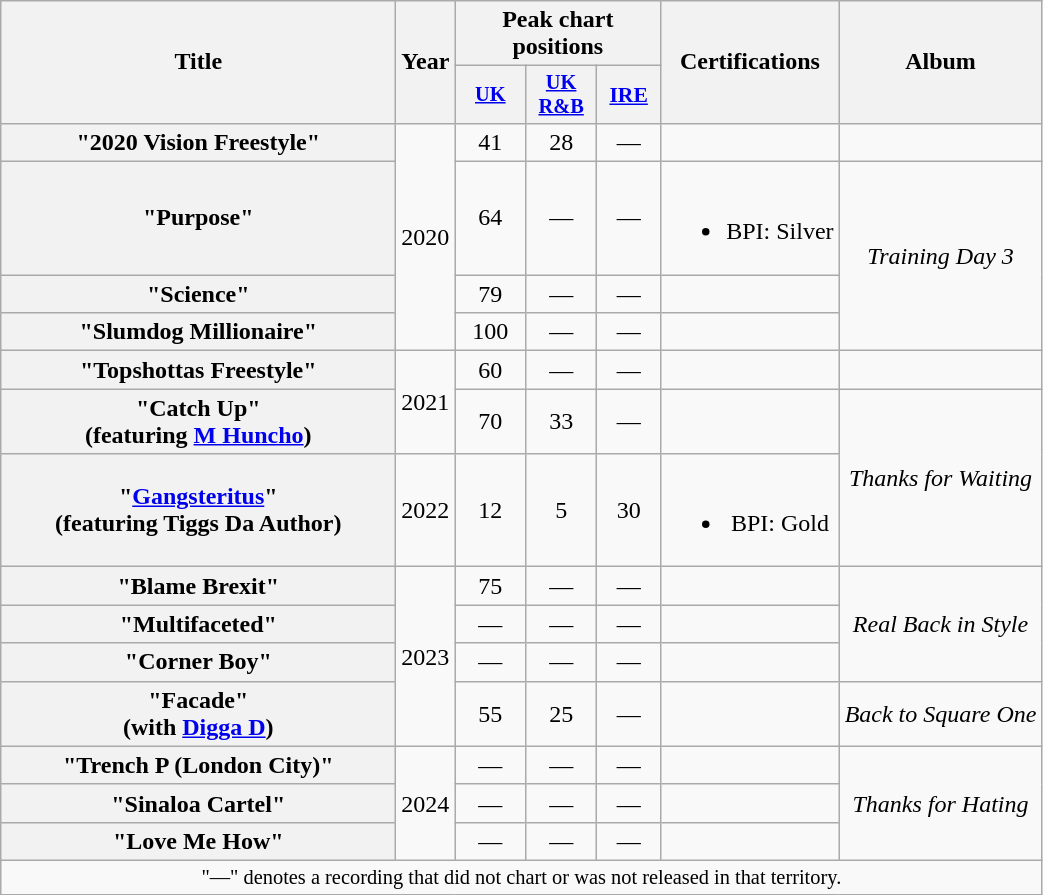<table class="wikitable plainrowheaders" style="text-align:center;">
<tr>
<th scope="col" rowspan="2" style="width:16em;">Title</th>
<th scope="col" rowspan="2" style="width:1em;">Year</th>
<th scope="col" colspan="3">Peak chart positions</th>
<th scope="col" rowspan="2">Certifications</th>
<th scope="col" rowspan="2">Album</th>
</tr>
<tr>
<th scope="col" style="width:3em;font-size:85%;"><a href='#'>UK</a><br></th>
<th scope="col" style="width:3em;font-size:85%;"><a href='#'>UK<br>R&B</a><br></th>
<th scope="col" style="width:2.5em;font-size:90%;"><a href='#'>IRE</a><br></th>
</tr>
<tr>
<th scope="row">"2020 Vision Freestyle"</th>
<td rowspan="4">2020</td>
<td>41</td>
<td>28</td>
<td>—</td>
<td></td>
<td></td>
</tr>
<tr>
<th scope="row">"Purpose"</th>
<td>64</td>
<td>—</td>
<td>—</td>
<td><br><ul><li>BPI: Silver</li></ul></td>
<td rowspan="3"><em>Training Day 3</em></td>
</tr>
<tr>
<th scope="row">"Science"</th>
<td>79</td>
<td>—</td>
<td>—</td>
<td></td>
</tr>
<tr>
<th scope="row">"Slumdog Millionaire"</th>
<td>100</td>
<td>—</td>
<td>—</td>
<td></td>
</tr>
<tr>
<th scope="row">"Topshottas Freestyle"</th>
<td rowspan="2">2021</td>
<td>60</td>
<td>—</td>
<td>—</td>
<td></td>
<td></td>
</tr>
<tr>
<th scope="row">"Catch Up"<br><span>(featuring <a href='#'>M Huncho</a>)</span></th>
<td>70</td>
<td>33</td>
<td>—</td>
<td></td>
<td rowspan="2"><em>Thanks for Waiting</em></td>
</tr>
<tr>
<th scope="row">"<a href='#'>Gangsteritus</a>"<br><span>(featuring Tiggs Da Author)</span></th>
<td>2022</td>
<td>12</td>
<td>5</td>
<td>30</td>
<td><br><ul><li>BPI: Gold</li></ul></td>
</tr>
<tr>
<th scope="row">"Blame Brexit"</th>
<td rowspan="4">2023</td>
<td>75</td>
<td>—</td>
<td>—</td>
<td></td>
<td rowspan="3"><em>Real Back in Style</em></td>
</tr>
<tr>
<th scope="row">"Multifaceted"</th>
<td>—</td>
<td>—</td>
<td>—</td>
<td></td>
</tr>
<tr>
<th scope="row">"Corner Boy"</th>
<td>—</td>
<td>—</td>
<td>—</td>
<td></td>
</tr>
<tr>
<th scope="row">"Facade"<br><span>(with <a href='#'>Digga D</a>)</span></th>
<td>55</td>
<td>25</td>
<td>—</td>
<td></td>
<td><em>Back to Square One</em></td>
</tr>
<tr>
<th scope="row">"Trench P (London City)"</th>
<td rowspan="3">2024</td>
<td>—</td>
<td>—</td>
<td>—</td>
<td></td>
<td rowspan="3"><em>Thanks for Hating</em></td>
</tr>
<tr>
<th scope="row">"Sinaloa Cartel"</th>
<td>—</td>
<td>—</td>
<td>—</td>
<td></td>
</tr>
<tr>
<th scope="row">"Love Me How"</th>
<td>—</td>
<td>—</td>
<td>—</td>
<td></td>
</tr>
<tr>
<td colspan="7" style="font-size:85%">"—" denotes a recording that did not chart or was not released in that territory.</td>
</tr>
</table>
